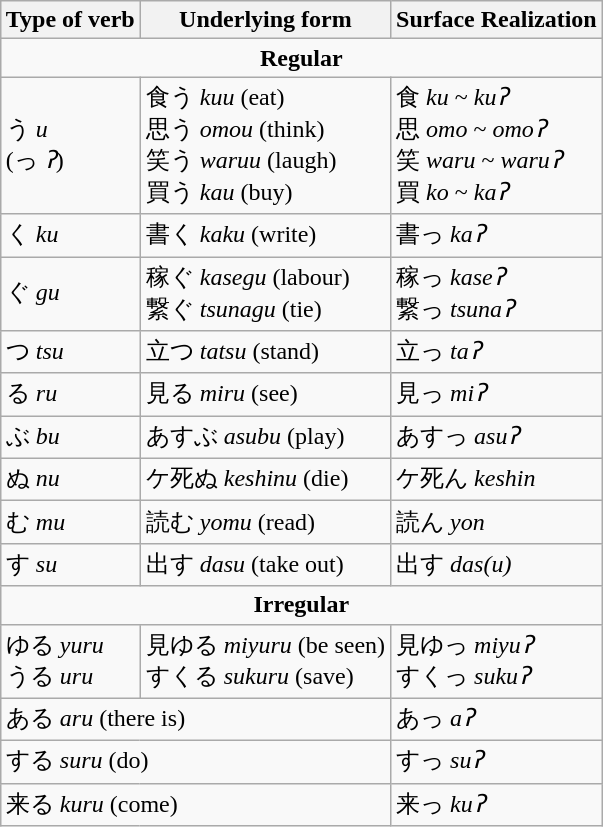<table class="wikitable"  style="float:right; margin-left:15px; margin-top:0px">
<tr>
<th>Type of verb</th>
<th>Underlying form</th>
<th>Surface Realization</th>
</tr>
<tr>
<td colspan = 4 align="center"><strong>Regular</strong></td>
</tr>
<tr>
<td>う <em>u</em><br>(っ <em>ʔ</em>)</td>
<td>食う <em>kuu</em> (eat)<br> 思う <em>omou</em> (think)<br> 笑う <em>waruu</em> (laugh)<br>買う <em>kau</em> (buy)</td>
<td>食 <em>ku</em> ~ <em>kuʔ</em><br> 思 <em>omo</em> ~ <em>omoʔ</em><br> 笑 <em>waru</em> ~ <em>waruʔ</em><br>買 <em>ko</em> ~ <em>kaʔ</em></td>
</tr>
<tr>
<td>く <em>ku</em></td>
<td>書く <em>kaku</em> (write)</td>
<td>書っ <em>kaʔ</em></td>
</tr>
<tr>
<td>ぐ <em>gu</em></td>
<td>稼ぐ <em>kasegu</em> (labour)<br>繋ぐ <em>tsunagu</em> (tie)</td>
<td>稼っ <em>kaseʔ</em><br>繋っ <em>tsunaʔ</em></td>
</tr>
<tr>
<td>つ <em>tsu</em></td>
<td>立つ <em>tatsu</em> (stand)</td>
<td>立っ <em>taʔ</em></td>
</tr>
<tr>
<td>る <em>ru</em></td>
<td>見る <em>miru</em> (see)</td>
<td>見っ <em>miʔ</em></td>
</tr>
<tr>
<td>ぶ <em>bu</em></td>
<td>あすぶ <em>asubu</em> (play)</td>
<td>あすっ <em>asuʔ</em></td>
</tr>
<tr>
<td>ぬ <em>nu</em></td>
<td>ケ死ぬ <em>keshinu</em> (die)</td>
<td>ケ死ん <em>keshin</em></td>
</tr>
<tr>
<td>む <em>mu</em></td>
<td>読む <em>yomu</em> (read)</td>
<td>読ん <em>yon</em></td>
</tr>
<tr>
<td>す <em>su</em></td>
<td>出す <em>dasu</em> (take out)</td>
<td>出す <em>das(u)</em></td>
</tr>
<tr>
<td colspan = 4 align="center"><strong>Irregular</strong></td>
</tr>
<tr>
<td>ゆる <em>yuru</em><br>うる <em>uru</em></td>
<td>見ゆる <em>miyuru</em> (be seen)<br>すくる <em>sukuru</em> (save)</td>
<td>見ゆっ <em>miyuʔ</em><br>すくっ <em>sukuʔ</em></td>
</tr>
<tr>
<td colspan="2">ある <em>aru</em> (there is)</td>
<td>あっ <em>aʔ</em></td>
</tr>
<tr>
<td colspan="2">する <em>suru</em> (do)</td>
<td>すっ <em>suʔ</em></td>
</tr>
<tr>
<td colspan="2">来る <em>kuru</em> (come)</td>
<td>来っ <em>kuʔ</em></td>
</tr>
</table>
